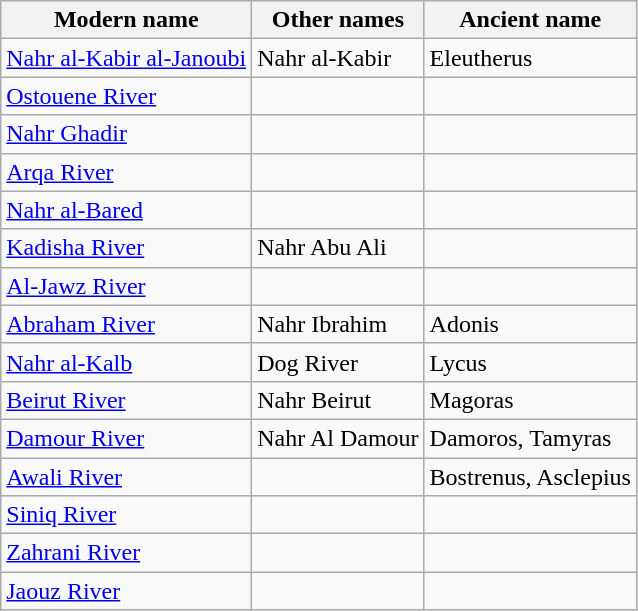<table class="wikitable" border="1">
<tr>
<th>Modern name</th>
<th>Other names</th>
<th>Ancient name</th>
</tr>
<tr>
<td><a href='#'>Nahr al-Kabir al-Janoubi</a></td>
<td>Nahr al-Kabir</td>
<td>Eleutherus</td>
</tr>
<tr>
<td><a href='#'>Ostouene River</a></td>
<td></td>
<td></td>
</tr>
<tr>
<td><a href='#'>Nahr Ghadir</a></td>
<td></td>
<td></td>
</tr>
<tr>
<td><a href='#'>Arqa River</a></td>
<td></td>
<td></td>
</tr>
<tr>
<td><a href='#'>Nahr al-Bared</a></td>
<td></td>
<td></td>
</tr>
<tr>
<td><a href='#'>Kadisha River</a></td>
<td>Nahr Abu Ali</td>
<td></td>
</tr>
<tr>
<td><a href='#'>Al-Jawz River</a></td>
<td></td>
<td></td>
</tr>
<tr>
<td><a href='#'>Abraham River</a></td>
<td>Nahr Ibrahim</td>
<td>Adonis</td>
</tr>
<tr>
<td><a href='#'>Nahr al-Kalb</a></td>
<td>Dog River</td>
<td>Lycus</td>
</tr>
<tr>
<td><a href='#'>Beirut River</a></td>
<td>Nahr Beirut</td>
<td>Magoras</td>
</tr>
<tr>
<td><a href='#'>Damour River</a></td>
<td>Nahr Al Damour</td>
<td>Damoros, Tamyras</td>
</tr>
<tr>
<td><a href='#'>Awali River</a></td>
<td></td>
<td>Bostrenus, Asclepius</td>
</tr>
<tr>
<td><a href='#'>Siniq River</a></td>
<td></td>
<td></td>
</tr>
<tr>
<td><a href='#'>Zahrani River</a></td>
<td></td>
<td></td>
</tr>
<tr>
<td><a href='#'>Jaouz River</a></td>
<td></td>
<td></td>
</tr>
</table>
